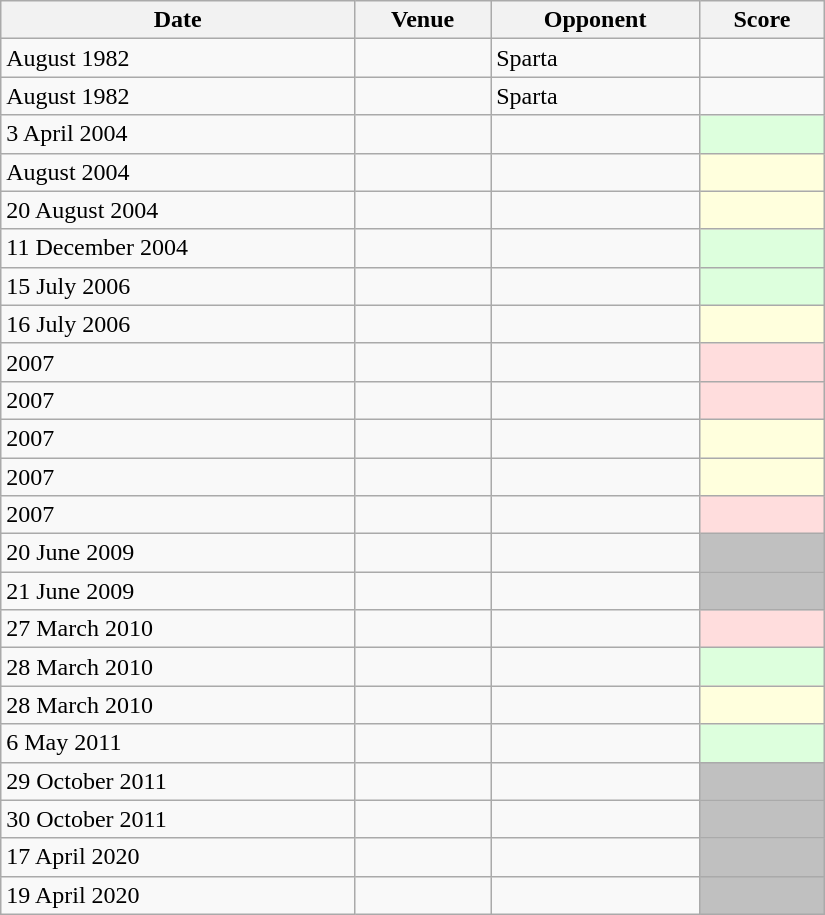<table class="wikitable" style="width:550px">
<tr>
<th>Date</th>
<th>Venue</th>
<th>Opponent</th>
<th>Score</th>
</tr>
<tr>
<td>August 1982</td>
<td></td>
<td> Sparta</td>
<td style="background:fdd;"></td>
</tr>
<tr>
<td>August 1982</td>
<td></td>
<td> Sparta</td>
<td style="background:fdd;"></td>
</tr>
<tr>
<td>3 April 2004</td>
<td></td>
<td></td>
<td style="background:#dfd;"></td>
</tr>
<tr>
<td>August 2004</td>
<td></td>
<td></td>
<td style="background:#ffd;"></td>
</tr>
<tr>
<td>20 August 2004</td>
<td></td>
<td></td>
<td style="background:#ffd;"></td>
</tr>
<tr>
<td>11 December 2004</td>
<td></td>
<td></td>
<td style="background:#dfd;"></td>
</tr>
<tr>
<td>15 July 2006</td>
<td></td>
<td></td>
<td style="background:#dfd;"></td>
</tr>
<tr>
<td>16 July 2006</td>
<td></td>
<td></td>
<td style="background:#ffd;"></td>
</tr>
<tr>
<td>2007</td>
<td></td>
<td></td>
<td style="background:#fdd;"></td>
</tr>
<tr>
<td>2007</td>
<td></td>
<td></td>
<td style="background:#fdd;"></td>
</tr>
<tr>
<td>2007</td>
<td></td>
<td></td>
<td style="background:#ffd;"></td>
</tr>
<tr>
<td>2007</td>
<td></td>
<td></td>
<td style="background:#ffd;"></td>
</tr>
<tr>
<td>2007</td>
<td></td>
<td></td>
<td style="background:#fdd;"></td>
</tr>
<tr>
<td>20 June 2009</td>
<td></td>
<td></td>
<td style="background:silver;"></td>
</tr>
<tr>
<td>21 June 2009</td>
<td></td>
<td></td>
<td style="background:silver;"></td>
</tr>
<tr>
<td>27 March 2010</td>
<td></td>
<td></td>
<td style="background:#fdd;"></td>
</tr>
<tr>
<td>28 March 2010</td>
<td></td>
<td></td>
<td style="background:#dfd;"></td>
</tr>
<tr>
<td>28 March 2010</td>
<td></td>
<td></td>
<td style="background:#ffd;"></td>
</tr>
<tr>
<td>6 May 2011</td>
<td></td>
<td></td>
<td style="background:#dfd;"></td>
</tr>
<tr>
<td>29 October 2011</td>
<td></td>
<td></td>
<td style="background:silver;"></td>
</tr>
<tr>
<td>30 October 2011</td>
<td></td>
<td></td>
<td style="background:silver;"></td>
</tr>
<tr>
<td>17 April 2020</td>
<td></td>
<td></td>
<td style="background:silver;"></td>
</tr>
<tr>
<td>19 April 2020</td>
<td></td>
<td></td>
<td style="background:silver;"></td>
</tr>
</table>
